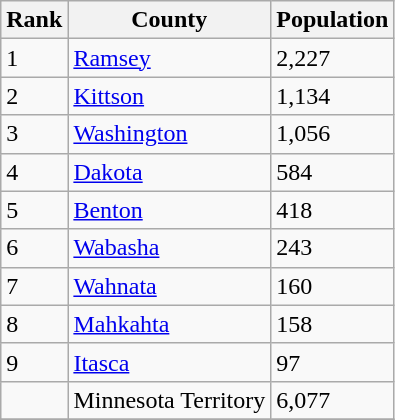<table class=wikitable>
<tr>
<th>Rank</th>
<th>County</th>
<th>Population</th>
</tr>
<tr>
<td>1</td>
<td><a href='#'>Ramsey</a></td>
<td>2,227</td>
</tr>
<tr>
<td>2</td>
<td><a href='#'>Kittson</a></td>
<td>1,134</td>
</tr>
<tr>
<td>3</td>
<td><a href='#'>Washington</a></td>
<td>1,056</td>
</tr>
<tr>
<td>4</td>
<td><a href='#'>Dakota</a></td>
<td>584</td>
</tr>
<tr>
<td>5</td>
<td><a href='#'>Benton</a></td>
<td>418</td>
</tr>
<tr>
<td>6</td>
<td><a href='#'>Wabasha</a></td>
<td>243</td>
</tr>
<tr>
<td>7</td>
<td><a href='#'>Wahnata</a></td>
<td>160</td>
</tr>
<tr>
<td>8</td>
<td><a href='#'>Mahkahta</a></td>
<td>158</td>
</tr>
<tr>
<td>9</td>
<td><a href='#'>Itasca</a></td>
<td>97</td>
</tr>
<tr>
<td></td>
<td>Minnesota Territory</td>
<td>6,077</td>
</tr>
<tr>
</tr>
</table>
